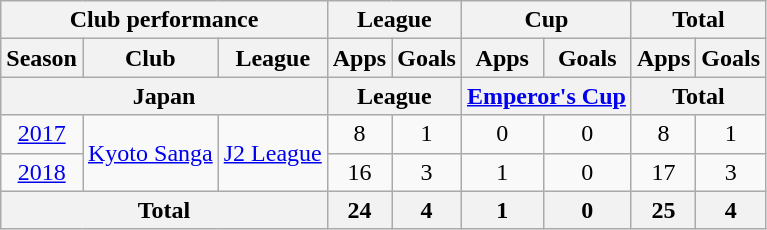<table class="wikitable" style="text-align:center;">
<tr>
<th colspan=3>Club performance</th>
<th colspan=2>League</th>
<th colspan=2>Cup</th>
<th colspan=2>Total</th>
</tr>
<tr>
<th>Season</th>
<th>Club</th>
<th>League</th>
<th>Apps</th>
<th>Goals</th>
<th>Apps</th>
<th>Goals</th>
<th>Apps</th>
<th>Goals</th>
</tr>
<tr>
<th colspan=3>Japan</th>
<th colspan=2>League</th>
<th colspan=2><a href='#'>Emperor's Cup</a></th>
<th colspan=2>Total</th>
</tr>
<tr>
<td><a href='#'>2017</a></td>
<td rowspan="2"><a href='#'>Kyoto Sanga</a></td>
<td rowspan="2"><a href='#'>J2 League</a></td>
<td>8</td>
<td>1</td>
<td>0</td>
<td>0</td>
<td>8</td>
<td>1</td>
</tr>
<tr>
<td><a href='#'>2018</a></td>
<td>16</td>
<td>3</td>
<td>1</td>
<td>0</td>
<td>17</td>
<td>3</td>
</tr>
<tr>
<th colspan=3>Total</th>
<th>24</th>
<th>4</th>
<th>1</th>
<th>0</th>
<th>25</th>
<th>4</th>
</tr>
</table>
